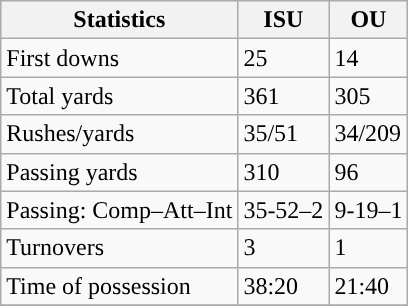<table class="wikitable" style="float: left;">
<tr>
<th>Statistics</th>
<th>ISU</th>
<th>OU</th>
</tr>
<tr>
<td>First downs</td>
<td>25</td>
<td>14</td>
</tr>
<tr>
<td>Total yards</td>
<td>361</td>
<td>305</td>
</tr>
<tr>
<td>Rushes/yards</td>
<td>35/51</td>
<td>34/209</td>
</tr>
<tr>
<td>Passing yards</td>
<td>310</td>
<td>96</td>
</tr>
<tr>
<td>Passing: Comp–Att–Int</td>
<td>35-52–2</td>
<td>9-19–1</td>
</tr>
<tr>
<td>Turnovers</td>
<td>3</td>
<td>1</td>
</tr>
<tr>
<td>Time of possession</td>
<td>38:20</td>
<td>21:40</td>
</tr>
<tr>
</tr>
</table>
